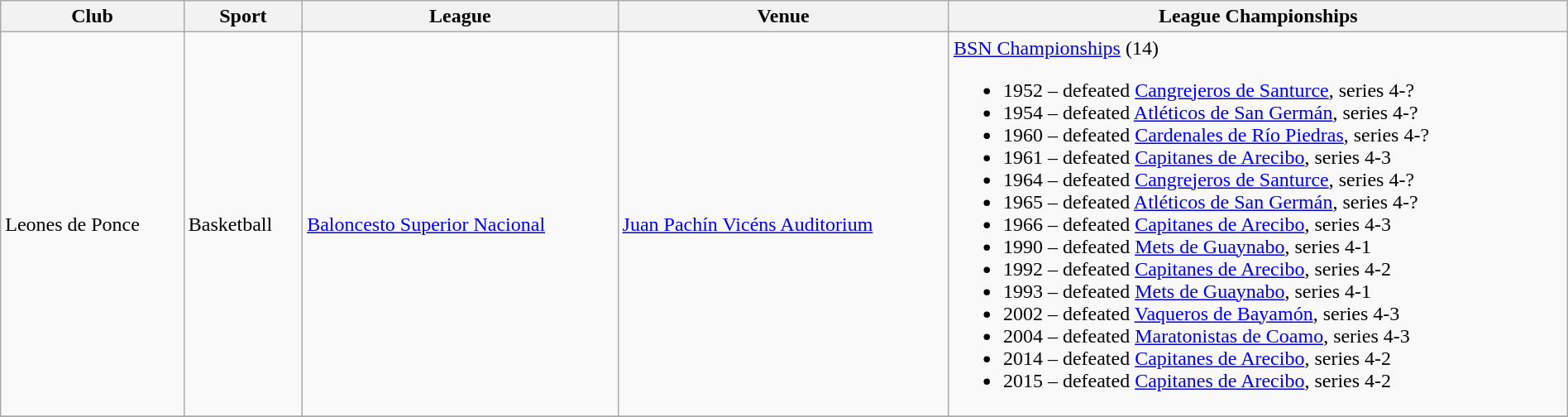<table class="wikitable" style="margin:0 auto; width:100%;">
<tr>
<th>Club</th>
<th>Sport</th>
<th>League</th>
<th>Venue</th>
<th>League Championships</th>
</tr>
<tr>
<td>Leones de Ponce</td>
<td>Basketball</td>
<td><a href='#'>Baloncesto Superior Nacional</a></td>
<td><a href='#'>Juan Pachín Vicéns Auditorium</a></td>
<td><a href='#'>BSN Championships</a> (14)<br><ul><li>1952 – defeated <a href='#'>Cangrejeros de Santurce</a>, series 4-?</li><li>1954 – defeated <a href='#'>Atléticos de San Germán</a>, series 4-?</li><li>1960 – defeated <a href='#'>Cardenales de Río Piedras</a>, series 4-?</li><li>1961 – defeated <a href='#'>Capitanes de Arecibo</a>, series 4-3</li><li>1964 – defeated <a href='#'>Cangrejeros de Santurce</a>, series 4-?</li><li>1965 – defeated <a href='#'>Atléticos de San Germán</a>, series 4-?</li><li>1966 – defeated <a href='#'>Capitanes de Arecibo</a>, series 4-3</li><li>1990 – defeated <a href='#'>Mets de Guaynabo</a>, series 4-1</li><li>1992 – defeated <a href='#'>Capitanes de Arecibo</a>, series 4-2</li><li>1993 – defeated <a href='#'>Mets de Guaynabo</a>, series 4-1</li><li>2002 – defeated <a href='#'>Vaqueros de Bayamón</a>, series 4-3</li><li>2004 – defeated <a href='#'>Maratonistas de Coamo</a>, series 4-3</li><li>2014 – defeated <a href='#'>Capitanes de Arecibo</a>, series 4-2</li><li>2015 – defeated <a href='#'>Capitanes de Arecibo</a>, series 4-2</li></ul></td>
</tr>
<tr>
</tr>
</table>
